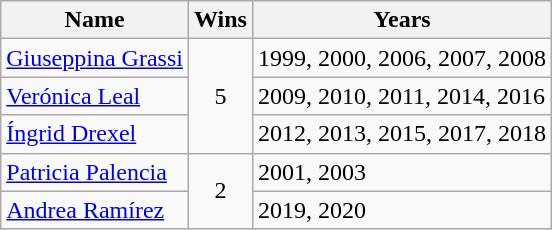<table class="wikitable">
<tr>
<th>Name</th>
<th>Wins</th>
<th>Years</th>
</tr>
<tr>
<td><a href='#'>Giuseppina Grassi</a></td>
<td align=center rowspan=3>5</td>
<td align=left>1999, 2000, 2006, 2007, 2008</td>
</tr>
<tr>
<td><a href='#'>Verónica Leal</a></td>
<td align=left>2009, 2010, 2011, 2014, 2016</td>
</tr>
<tr>
<td><a href='#'>Íngrid Drexel</a></td>
<td align=left>2012, 2013, 2015, 2017, 2018</td>
</tr>
<tr>
<td><a href='#'>Patricia Palencia</a></td>
<td align=center rowspan=2>2</td>
<td align=left>2001, 2003</td>
</tr>
<tr>
<td><a href='#'>Andrea Ramírez</a></td>
<td align=left>2019, 2020</td>
</tr>
</table>
